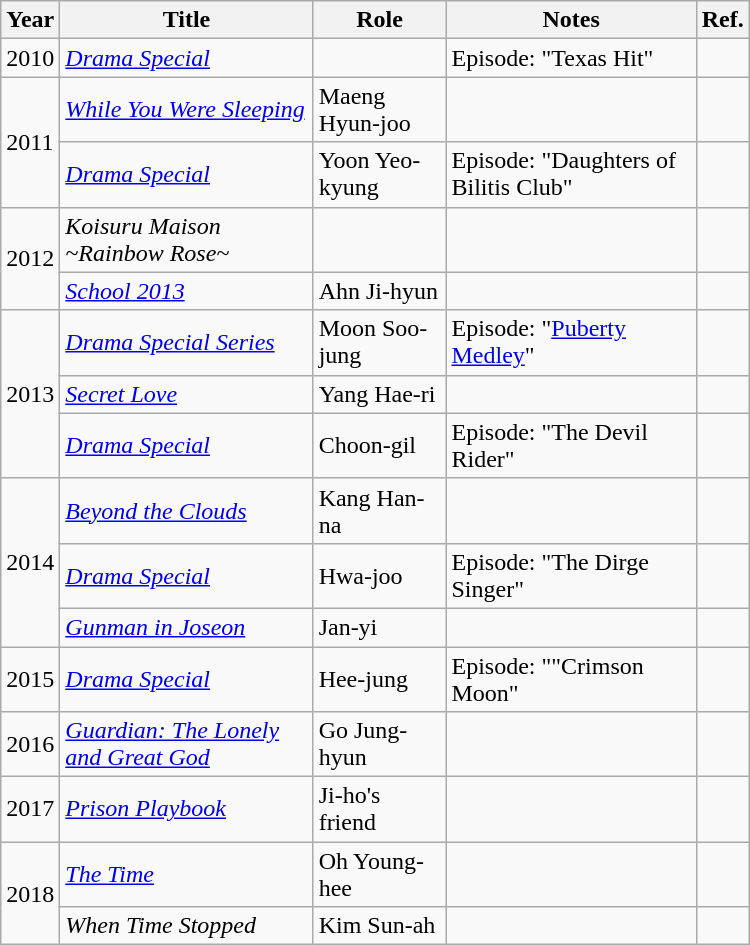<table class="wikitable" style="width:500px">
<tr>
<th width=10>Year</th>
<th>Title</th>
<th>Role</th>
<th>Notes</th>
<th>Ref.</th>
</tr>
<tr>
<td>2010</td>
<td><em><a href='#'>Drama Special</a></em></td>
<td></td>
<td>Episode: "Texas Hit"</td>
<td></td>
</tr>
<tr>
<td rowspan=2>2011</td>
<td><em><a href='#'>While You Were Sleeping</a></em></td>
<td>Maeng Hyun-joo</td>
<td></td>
<td></td>
</tr>
<tr>
<td><em><a href='#'>Drama Special</a></em></td>
<td>Yoon Yeo-kyung</td>
<td>Episode: "Daughters of Bilitis Club"</td>
<td></td>
</tr>
<tr>
<td rowspan="2">2012</td>
<td><em>Koisuru Maison ~Rainbow Rose~</em></td>
<td></td>
<td></td>
<td></td>
</tr>
<tr>
<td><em><a href='#'>School 2013</a></em></td>
<td>Ahn Ji-hyun</td>
<td></td>
<td></td>
</tr>
<tr>
<td rowspan=3>2013</td>
<td><em><a href='#'>Drama Special Series</a></em></td>
<td>Moon Soo-jung</td>
<td>Episode: "<a href='#'>Puberty Medley</a>"</td>
<td></td>
</tr>
<tr>
<td><em><a href='#'>Secret Love</a></em></td>
<td>Yang Hae-ri</td>
<td></td>
<td></td>
</tr>
<tr>
<td><em><a href='#'>Drama Special</a></em></td>
<td>Choon-gil</td>
<td>Episode: "The Devil Rider"</td>
<td></td>
</tr>
<tr>
<td rowspan=3>2014</td>
<td><em><a href='#'>Beyond the Clouds</a></em></td>
<td>Kang Han-na</td>
<td></td>
<td></td>
</tr>
<tr>
<td><em><a href='#'>Drama Special</a></em></td>
<td>Hwa-joo</td>
<td>Episode: "The Dirge Singer"</td>
<td></td>
</tr>
<tr>
<td><em><a href='#'>Gunman in Joseon</a></em></td>
<td>Jan-yi</td>
<td></td>
<td></td>
</tr>
<tr>
<td>2015</td>
<td><em><a href='#'>Drama Special</a></em></td>
<td>Hee-jung</td>
<td>Episode: ""Crimson Moon"</td>
<td></td>
</tr>
<tr>
<td>2016</td>
<td><em><a href='#'>Guardian: The Lonely and Great God</a></em></td>
<td>Go Jung-hyun</td>
<td></td>
<td></td>
</tr>
<tr>
<td>2017</td>
<td><em><a href='#'>Prison Playbook</a></em></td>
<td>Ji-ho's friend</td>
<td></td>
<td></td>
</tr>
<tr>
<td rowspan=2>2018</td>
<td><em><a href='#'>The Time</a></em></td>
<td>Oh Young-hee</td>
<td></td>
<td></td>
</tr>
<tr>
<td><em>When Time Stopped</em></td>
<td>Kim Sun-ah</td>
<td></td>
<td></td>
</tr>
</table>
